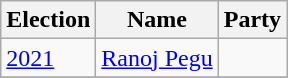<table class="wikitable sortable">
<tr>
<th>Election</th>
<th>Name</th>
<th colspan=2>Party</th>
</tr>
<tr>
<td><a href='#'>2021</a></td>
<td><a href='#'>Ranoj Pegu</a></td>
<td></td>
</tr>
<tr>
</tr>
</table>
